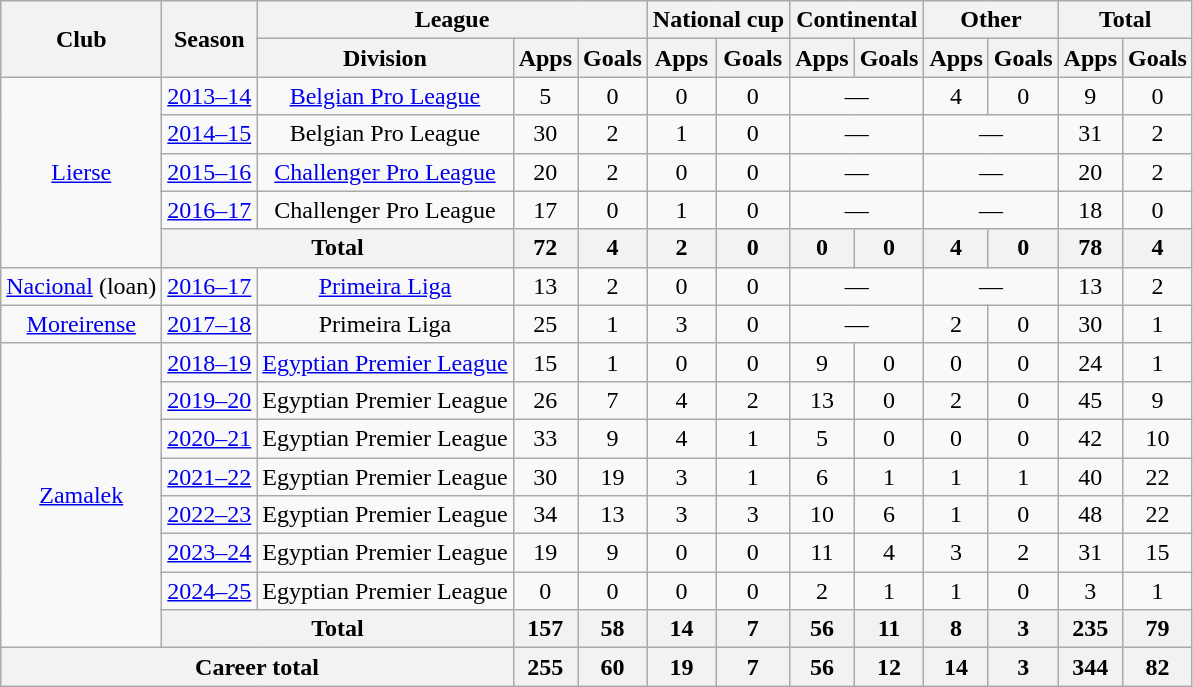<table class="wikitable" style="text-align:center">
<tr>
<th rowspan="2">Club</th>
<th rowspan="2">Season</th>
<th colspan="3">League</th>
<th colspan="2">National cup</th>
<th colspan="2">Continental</th>
<th colspan="2">Other</th>
<th colspan="2">Total</th>
</tr>
<tr>
<th>Division</th>
<th>Apps</th>
<th>Goals</th>
<th>Apps</th>
<th>Goals</th>
<th>Apps</th>
<th>Goals</th>
<th>Apps</th>
<th>Goals</th>
<th>Apps</th>
<th>Goals</th>
</tr>
<tr>
<td rowspan="5"><a href='#'>Lierse</a></td>
<td><a href='#'>2013–14</a></td>
<td><a href='#'>Belgian Pro League</a></td>
<td>5</td>
<td>0</td>
<td>0</td>
<td>0</td>
<td colspan="2">—</td>
<td>4</td>
<td>0</td>
<td>9</td>
<td>0</td>
</tr>
<tr>
<td><a href='#'>2014–15</a></td>
<td>Belgian Pro League</td>
<td>30</td>
<td>2</td>
<td>1</td>
<td>0</td>
<td colspan="2">—</td>
<td colspan="2">—</td>
<td>31</td>
<td>2</td>
</tr>
<tr>
<td><a href='#'>2015–16</a></td>
<td><a href='#'>Challenger Pro League</a></td>
<td>20</td>
<td>2</td>
<td>0</td>
<td>0</td>
<td colspan="2">—</td>
<td colspan="2">—</td>
<td>20</td>
<td>2</td>
</tr>
<tr>
<td><a href='#'>2016–17</a></td>
<td>Challenger Pro League</td>
<td>17</td>
<td>0</td>
<td>1</td>
<td>0</td>
<td colspan="2">—</td>
<td colspan="2">—</td>
<td>18</td>
<td>0</td>
</tr>
<tr>
<th colspan="2">Total</th>
<th>72</th>
<th>4</th>
<th>2</th>
<th>0</th>
<th>0</th>
<th>0</th>
<th>4</th>
<th>0</th>
<th>78</th>
<th>4</th>
</tr>
<tr>
<td><a href='#'>Nacional</a> (loan)</td>
<td><a href='#'>2016–17</a></td>
<td><a href='#'>Primeira Liga</a></td>
<td>13</td>
<td>2</td>
<td>0</td>
<td>0</td>
<td colspan="2">—</td>
<td colspan="2">—</td>
<td>13</td>
<td>2</td>
</tr>
<tr>
<td><a href='#'>Moreirense</a></td>
<td><a href='#'>2017–18</a></td>
<td>Primeira Liga</td>
<td>25</td>
<td>1</td>
<td>3</td>
<td>0</td>
<td colspan="2">—</td>
<td>2</td>
<td>0</td>
<td>30</td>
<td>1</td>
</tr>
<tr>
<td rowspan="8"><a href='#'>Zamalek</a></td>
<td><a href='#'>2018–19</a></td>
<td><a href='#'>Egyptian Premier League</a></td>
<td>15</td>
<td>1</td>
<td>0</td>
<td>0</td>
<td>9</td>
<td>0</td>
<td>0</td>
<td>0</td>
<td>24</td>
<td>1</td>
</tr>
<tr>
<td><a href='#'>2019–20</a></td>
<td>Egyptian Premier League</td>
<td>26</td>
<td>7</td>
<td>4</td>
<td>2</td>
<td>13</td>
<td>0</td>
<td>2</td>
<td>0</td>
<td>45</td>
<td>9</td>
</tr>
<tr>
<td><a href='#'>2020–21</a></td>
<td>Egyptian Premier League</td>
<td>33</td>
<td>9</td>
<td>4</td>
<td>1</td>
<td>5</td>
<td>0</td>
<td>0</td>
<td>0</td>
<td>42</td>
<td>10</td>
</tr>
<tr>
<td><a href='#'>2021–22</a></td>
<td>Egyptian Premier League</td>
<td>30</td>
<td>19</td>
<td>3</td>
<td>1</td>
<td>6</td>
<td>1</td>
<td>1</td>
<td>1</td>
<td>40</td>
<td>22</td>
</tr>
<tr>
<td><a href='#'>2022–23</a></td>
<td>Egyptian Premier League</td>
<td>34</td>
<td>13</td>
<td>3</td>
<td>3</td>
<td>10</td>
<td>6</td>
<td>1</td>
<td>0</td>
<td>48</td>
<td>22</td>
</tr>
<tr>
<td><a href='#'>2023–24</a></td>
<td>Egyptian Premier League</td>
<td>19</td>
<td>9</td>
<td>0</td>
<td>0</td>
<td>11</td>
<td>4</td>
<td>3</td>
<td>2</td>
<td>31</td>
<td>15</td>
</tr>
<tr>
<td><a href='#'>2024–25</a></td>
<td>Egyptian Premier League</td>
<td>0</td>
<td>0</td>
<td>0</td>
<td>0</td>
<td>2</td>
<td>1</td>
<td>1</td>
<td>0</td>
<td>3</td>
<td>1</td>
</tr>
<tr>
<th colspan="2">Total</th>
<th>157</th>
<th>58</th>
<th>14</th>
<th>7</th>
<th>56</th>
<th>11</th>
<th>8</th>
<th>3</th>
<th>235</th>
<th>79</th>
</tr>
<tr>
<th colspan="3">Career total</th>
<th>255</th>
<th>60</th>
<th>19</th>
<th>7</th>
<th>56</th>
<th>12</th>
<th>14</th>
<th>3</th>
<th>344</th>
<th>82</th>
</tr>
</table>
